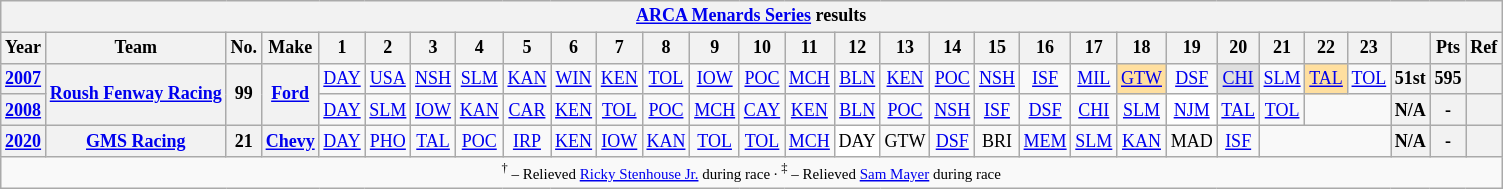<table class="wikitable" style="text-align:center; font-size:75%">
<tr>
<th colspan=30><a href='#'>ARCA Menards Series</a> results</th>
</tr>
<tr>
<th>Year</th>
<th>Team</th>
<th>No.</th>
<th>Make</th>
<th>1</th>
<th>2</th>
<th>3</th>
<th>4</th>
<th>5</th>
<th>6</th>
<th>7</th>
<th>8</th>
<th>9</th>
<th>10</th>
<th>11</th>
<th>12</th>
<th>13</th>
<th>14</th>
<th>15</th>
<th>16</th>
<th>17</th>
<th>18</th>
<th>19</th>
<th>20</th>
<th>21</th>
<th>22</th>
<th>23</th>
<th></th>
<th>Pts</th>
<th>Ref</th>
</tr>
<tr>
<th><a href='#'>2007</a></th>
<th rowspan=2 nowrap><a href='#'>Roush Fenway Racing</a></th>
<th rowspan=2>99</th>
<th rowspan=2><a href='#'>Ford</a></th>
<td><a href='#'>DAY</a></td>
<td><a href='#'>USA</a></td>
<td><a href='#'>NSH</a></td>
<td><a href='#'>SLM</a></td>
<td><a href='#'>KAN</a></td>
<td><a href='#'>WIN</a></td>
<td><a href='#'>KEN</a></td>
<td><a href='#'>TOL</a></td>
<td><a href='#'>IOW</a></td>
<td><a href='#'>POC</a></td>
<td><a href='#'>MCH</a></td>
<td><a href='#'>BLN</a></td>
<td><a href='#'>KEN</a></td>
<td><a href='#'>POC</a></td>
<td><a href='#'>NSH</a></td>
<td><a href='#'>ISF</a></td>
<td><a href='#'>MIL</a></td>
<td style="background:#FFDF9F;"><a href='#'>GTW</a><br></td>
<td><a href='#'>DSF</a></td>
<td style="background:#DFDFDF;"><a href='#'>CHI</a><br></td>
<td><a href='#'>SLM</a></td>
<td style="background:#FFDF9F;"><a href='#'>TAL</a><br></td>
<td><a href='#'>TOL</a></td>
<th>51st</th>
<th>595</th>
<th></th>
</tr>
<tr>
<th><a href='#'>2008</a></th>
<td><a href='#'>DAY</a></td>
<td><a href='#'>SLM</a></td>
<td><a href='#'>IOW</a></td>
<td><a href='#'>KAN</a></td>
<td><a href='#'>CAR</a></td>
<td><a href='#'>KEN</a></td>
<td><a href='#'>TOL</a></td>
<td><a href='#'>POC</a></td>
<td><a href='#'>MCH</a></td>
<td><a href='#'>CAY</a></td>
<td><a href='#'>KEN</a></td>
<td><a href='#'>BLN</a></td>
<td><a href='#'>POC</a></td>
<td><a href='#'>NSH</a></td>
<td><a href='#'>ISF</a></td>
<td><a href='#'>DSF</a></td>
<td><a href='#'>CHI</a></td>
<td><a href='#'>SLM</a></td>
<td style="background:#FFFFFF;"><a href='#'>NJM</a><br></td>
<td><a href='#'>TAL</a></td>
<td><a href='#'>TOL</a></td>
<td colspan=2></td>
<th>N/A</th>
<th>-</th>
<th></th>
</tr>
<tr>
<th><a href='#'>2020</a></th>
<th nowrap><a href='#'>GMS Racing</a></th>
<th>21</th>
<th><a href='#'>Chevy</a></th>
<td><a href='#'>DAY</a></td>
<td><a href='#'>PHO</a></td>
<td><a href='#'>TAL</a></td>
<td><a href='#'>POC</a></td>
<td><a href='#'>IRP</a></td>
<td><a href='#'>KEN</a></td>
<td><a href='#'>IOW</a></td>
<td><a href='#'>KAN</a></td>
<td><a href='#'>TOL</a></td>
<td><a href='#'>TOL</a></td>
<td><a href='#'>MCH</a></td>
<td style="background:#FFFFFF;">DAY<br></td>
<td>GTW</td>
<td><a href='#'>DSF</a></td>
<td>BRI</td>
<td><a href='#'>MEM</a></td>
<td><a href='#'>SLM</a></td>
<td><a href='#'>KAN</a></td>
<td>MAD</td>
<td><a href='#'>ISF</a></td>
<td colspan=3></td>
<th>N/A</th>
<th>-</th>
<th></th>
</tr>
<tr>
<td colspan=43><small><sup>†</sup> – Relieved <a href='#'>Ricky Stenhouse Jr.</a> during race · <sup>‡</sup> – Relieved <a href='#'>Sam Mayer</a> during race</small></td>
</tr>
</table>
